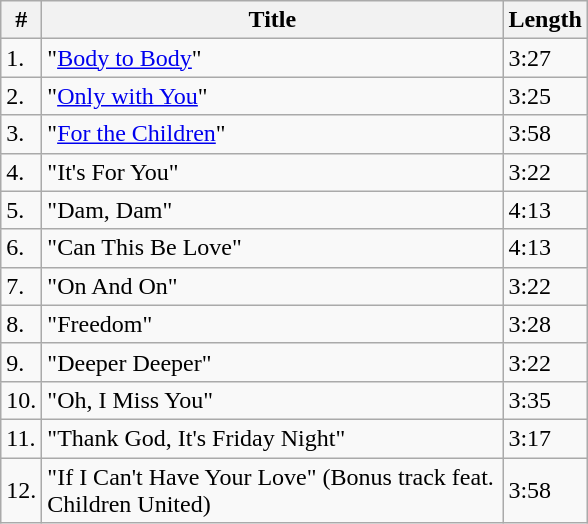<table class="wikitable">
<tr>
<th>#</th>
<th width="300">Title</th>
<th>Length</th>
</tr>
<tr>
<td>1.</td>
<td>"<a href='#'>Body to Body</a>"</td>
<td>3:27</td>
</tr>
<tr>
<td>2.</td>
<td>"<a href='#'>Only with You</a>"</td>
<td>3:25</td>
</tr>
<tr>
<td>3.</td>
<td>"<a href='#'>For the Children</a>"</td>
<td>3:58</td>
</tr>
<tr>
<td>4.</td>
<td>"It's For You"</td>
<td>3:22</td>
</tr>
<tr>
<td>5.</td>
<td>"Dam, Dam"</td>
<td>4:13</td>
</tr>
<tr>
<td>6.</td>
<td>"Can This Be Love"</td>
<td>4:13</td>
</tr>
<tr>
<td>7.</td>
<td>"On And On"</td>
<td>3:22</td>
</tr>
<tr>
<td>8.</td>
<td>"Freedom"</td>
<td>3:28</td>
</tr>
<tr>
<td>9.</td>
<td>"Deeper Deeper"</td>
<td>3:22</td>
</tr>
<tr>
<td>10.</td>
<td>"Oh, I Miss You"</td>
<td>3:35</td>
</tr>
<tr>
<td>11.</td>
<td>"Thank God, It's Friday Night"</td>
<td>3:17</td>
</tr>
<tr>
<td>12.</td>
<td>"If I Can't Have Your Love" (Bonus track feat. Children United)</td>
<td>3:58</td>
</tr>
</table>
